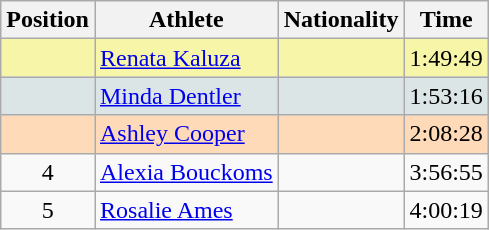<table class="wikitable sortable">
<tr>
<th>Position</th>
<th>Athlete</th>
<th>Nationality</th>
<th>Time</th>
</tr>
<tr bgcolor="#F7F6A8">
<td align=center></td>
<td><a href='#'>Renata Kaluza</a></td>
<td></td>
<td>1:49:49</td>
</tr>
<tr bgcolor="#DCE5E5">
<td align=center></td>
<td><a href='#'>Minda Dentler</a></td>
<td></td>
<td>1:53:16</td>
</tr>
<tr bgcolor="#FFDAB9">
<td align=center></td>
<td><a href='#'>Ashley Cooper</a></td>
<td></td>
<td>2:08:28</td>
</tr>
<tr>
<td align=center>4</td>
<td><a href='#'>Alexia Bouckoms</a></td>
<td></td>
<td>3:56:55</td>
</tr>
<tr>
<td align=center>5</td>
<td><a href='#'>Rosalie Ames</a></td>
<td></td>
<td>4:00:19</td>
</tr>
</table>
